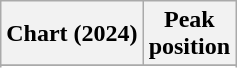<table class="wikitable sortable plainrowheaders" style="text-align:center">
<tr>
<th scope="col">Chart (2024)</th>
<th scope="col">Peak<br>position</th>
</tr>
<tr>
</tr>
<tr>
</tr>
</table>
